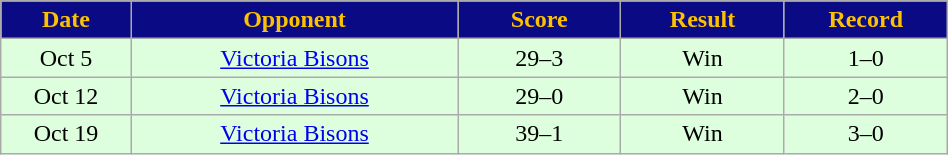<table class="wikitable sortable">
<tr>
<th style="background:#0A0A85;color:#FCC200;"  width="8%">Date</th>
<th style="background:#0A0A85;color:#FCC200;"  width="20%">Opponent</th>
<th style="background:#0A0A85;color:#FCC200;"  width="10%">Score</th>
<th style="background:#0A0A85;color:#FCC200;"  width="10%">Result</th>
<th style="background:#0A0A85;color:#FCC200;"  width="10%">Record</th>
</tr>
<tr align="center" bgcolor="#ddffdd">
<td>Oct 5</td>
<td><a href='#'>Victoria Bisons</a></td>
<td>29–3</td>
<td>Win</td>
<td>1–0</td>
</tr>
<tr align="center" bgcolor="#ddffdd">
<td>Oct 12</td>
<td><a href='#'>Victoria Bisons</a></td>
<td>29–0</td>
<td>Win</td>
<td>2–0</td>
</tr>
<tr align="center" bgcolor="#ddffdd">
<td>Oct 19</td>
<td><a href='#'>Victoria Bisons</a></td>
<td>39–1</td>
<td>Win</td>
<td>3–0</td>
</tr>
</table>
